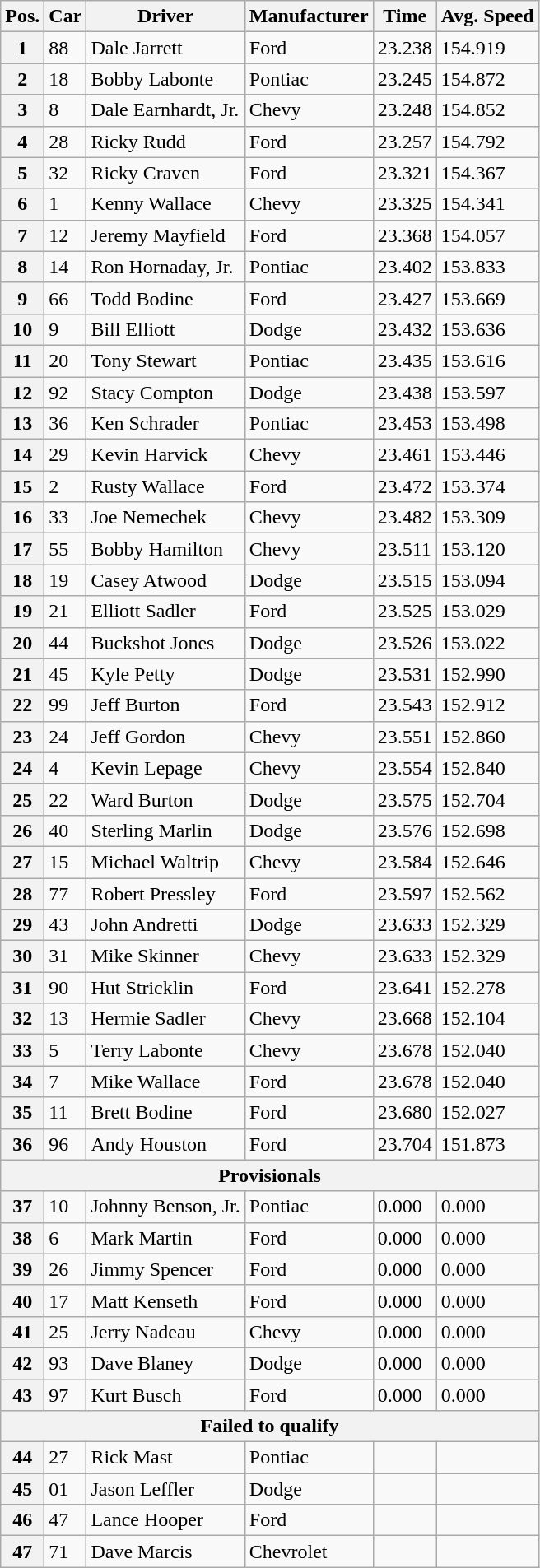<table class="wikitable">
<tr>
<th>Pos.</th>
<th>Car</th>
<th>Driver</th>
<th>Manufacturer</th>
<th>Time</th>
<th>Avg. Speed</th>
</tr>
<tr>
<th>1</th>
<td>88</td>
<td>Dale Jarrett</td>
<td>Ford</td>
<td>23.238</td>
<td>154.919</td>
</tr>
<tr>
<th>2</th>
<td>18</td>
<td>Bobby Labonte</td>
<td>Pontiac</td>
<td>23.245</td>
<td>154.872</td>
</tr>
<tr>
<th>3</th>
<td>8</td>
<td>Dale Earnhardt, Jr.</td>
<td>Chevy</td>
<td>23.248</td>
<td>154.852</td>
</tr>
<tr>
<th>4</th>
<td>28</td>
<td>Ricky Rudd</td>
<td>Ford</td>
<td>23.257</td>
<td>154.792</td>
</tr>
<tr>
<th>5</th>
<td>32</td>
<td>Ricky Craven</td>
<td>Ford</td>
<td>23.321</td>
<td>154.367</td>
</tr>
<tr>
<th>6</th>
<td>1</td>
<td>Kenny Wallace</td>
<td>Chevy</td>
<td>23.325</td>
<td>154.341</td>
</tr>
<tr>
<th>7</th>
<td>12</td>
<td>Jeremy Mayfield</td>
<td>Ford</td>
<td>23.368</td>
<td>154.057</td>
</tr>
<tr>
<th>8</th>
<td>14</td>
<td>Ron Hornaday, Jr.</td>
<td>Pontiac</td>
<td>23.402</td>
<td>153.833</td>
</tr>
<tr>
<th>9</th>
<td>66</td>
<td>Todd Bodine</td>
<td>Ford</td>
<td>23.427</td>
<td>153.669</td>
</tr>
<tr>
<th>10</th>
<td>9</td>
<td>Bill Elliott</td>
<td>Dodge</td>
<td>23.432</td>
<td>153.636</td>
</tr>
<tr>
<th>11</th>
<td>20</td>
<td>Tony Stewart</td>
<td>Pontiac</td>
<td>23.435</td>
<td>153.616</td>
</tr>
<tr>
<th>12</th>
<td>92</td>
<td>Stacy Compton</td>
<td>Dodge</td>
<td>23.438</td>
<td>153.597</td>
</tr>
<tr>
<th>13</th>
<td>36</td>
<td>Ken Schrader</td>
<td>Pontiac</td>
<td>23.453</td>
<td>153.498</td>
</tr>
<tr>
<th>14</th>
<td>29</td>
<td>Kevin Harvick</td>
<td>Chevy</td>
<td>23.461</td>
<td>153.446</td>
</tr>
<tr>
<th>15</th>
<td>2</td>
<td>Rusty Wallace</td>
<td>Ford</td>
<td>23.472</td>
<td>153.374</td>
</tr>
<tr>
<th>16</th>
<td>33</td>
<td>Joe Nemechek</td>
<td>Chevy</td>
<td>23.482</td>
<td>153.309</td>
</tr>
<tr>
<th>17</th>
<td>55</td>
<td>Bobby Hamilton</td>
<td>Chevy</td>
<td>23.511</td>
<td>153.120</td>
</tr>
<tr>
<th>18</th>
<td>19</td>
<td>Casey Atwood</td>
<td>Dodge</td>
<td>23.515</td>
<td>153.094</td>
</tr>
<tr>
<th>19</th>
<td>21</td>
<td>Elliott Sadler</td>
<td>Ford</td>
<td>23.525</td>
<td>153.029</td>
</tr>
<tr>
<th>20</th>
<td>44</td>
<td>Buckshot Jones</td>
<td>Dodge</td>
<td>23.526</td>
<td>153.022</td>
</tr>
<tr>
<th>21</th>
<td>45</td>
<td>Kyle Petty</td>
<td>Dodge</td>
<td>23.531</td>
<td>152.990</td>
</tr>
<tr>
<th>22</th>
<td>99</td>
<td>Jeff Burton</td>
<td>Ford</td>
<td>23.543</td>
<td>152.912</td>
</tr>
<tr>
<th>23</th>
<td>24</td>
<td>Jeff Gordon</td>
<td>Chevy</td>
<td>23.551</td>
<td>152.860</td>
</tr>
<tr>
<th>24</th>
<td>4</td>
<td>Kevin Lepage</td>
<td>Chevy</td>
<td>23.554</td>
<td>152.840</td>
</tr>
<tr>
<th>25</th>
<td>22</td>
<td>Ward Burton</td>
<td>Dodge</td>
<td>23.575</td>
<td>152.704</td>
</tr>
<tr>
<th>26</th>
<td>40</td>
<td>Sterling Marlin</td>
<td>Dodge</td>
<td>23.576</td>
<td>152.698</td>
</tr>
<tr>
<th>27</th>
<td>15</td>
<td>Michael Waltrip</td>
<td>Chevy</td>
<td>23.584</td>
<td>152.646</td>
</tr>
<tr>
<th>28</th>
<td>77</td>
<td>Robert Pressley</td>
<td>Ford</td>
<td>23.597</td>
<td>152.562</td>
</tr>
<tr>
<th>29</th>
<td>43</td>
<td>John Andretti</td>
<td>Dodge</td>
<td>23.633</td>
<td>152.329</td>
</tr>
<tr>
<th>30</th>
<td>31</td>
<td>Mike Skinner</td>
<td>Chevy</td>
<td>23.633</td>
<td>152.329</td>
</tr>
<tr>
<th>31</th>
<td>90</td>
<td>Hut Stricklin</td>
<td>Ford</td>
<td>23.641</td>
<td>152.278</td>
</tr>
<tr>
<th>32</th>
<td>13</td>
<td>Hermie Sadler</td>
<td>Chevy</td>
<td>23.668</td>
<td>152.104</td>
</tr>
<tr>
<th>33</th>
<td>5</td>
<td>Terry Labonte</td>
<td>Chevy</td>
<td>23.678</td>
<td>152.040</td>
</tr>
<tr>
<th>34</th>
<td>7</td>
<td>Mike Wallace</td>
<td>Ford</td>
<td>23.678</td>
<td>152.040</td>
</tr>
<tr>
<th>35</th>
<td>11</td>
<td>Brett Bodine</td>
<td>Ford</td>
<td>23.680</td>
<td>152.027</td>
</tr>
<tr>
<th>36</th>
<td>96</td>
<td>Andy Houston</td>
<td>Ford</td>
<td>23.704</td>
<td>151.873</td>
</tr>
<tr>
<th colspan="6">Provisionals</th>
</tr>
<tr>
<th>37</th>
<td>10</td>
<td>Johnny Benson, Jr.</td>
<td>Pontiac</td>
<td>0.000</td>
<td>0.000</td>
</tr>
<tr>
<th>38</th>
<td>6</td>
<td>Mark Martin</td>
<td>Ford</td>
<td>0.000</td>
<td>0.000</td>
</tr>
<tr>
<th>39</th>
<td>26</td>
<td>Jimmy Spencer</td>
<td>Ford</td>
<td>0.000</td>
<td>0.000</td>
</tr>
<tr>
<th>40</th>
<td>17</td>
<td>Matt Kenseth</td>
<td>Ford</td>
<td>0.000</td>
<td>0.000</td>
</tr>
<tr>
<th>41</th>
<td>25</td>
<td>Jerry Nadeau</td>
<td>Chevy</td>
<td>0.000</td>
<td>0.000</td>
</tr>
<tr>
<th>42</th>
<td>93</td>
<td>Dave Blaney</td>
<td>Dodge</td>
<td>0.000</td>
<td>0.000</td>
</tr>
<tr>
<th>43</th>
<td>97</td>
<td>Kurt Busch</td>
<td>Ford</td>
<td>0.000</td>
<td>0.000</td>
</tr>
<tr>
<th colspan="6">Failed to qualify</th>
</tr>
<tr>
<th>44</th>
<td>27</td>
<td>Rick Mast</td>
<td>Pontiac</td>
<td></td>
<td></td>
</tr>
<tr>
<th>45</th>
<td>01</td>
<td>Jason Leffler</td>
<td>Dodge</td>
<td></td>
<td></td>
</tr>
<tr>
<th>46</th>
<td>47</td>
<td>Lance Hooper</td>
<td>Ford</td>
<td></td>
<td></td>
</tr>
<tr>
<th>47</th>
<td>71</td>
<td>Dave Marcis</td>
<td>Chevrolet</td>
<td></td>
<td></td>
</tr>
</table>
